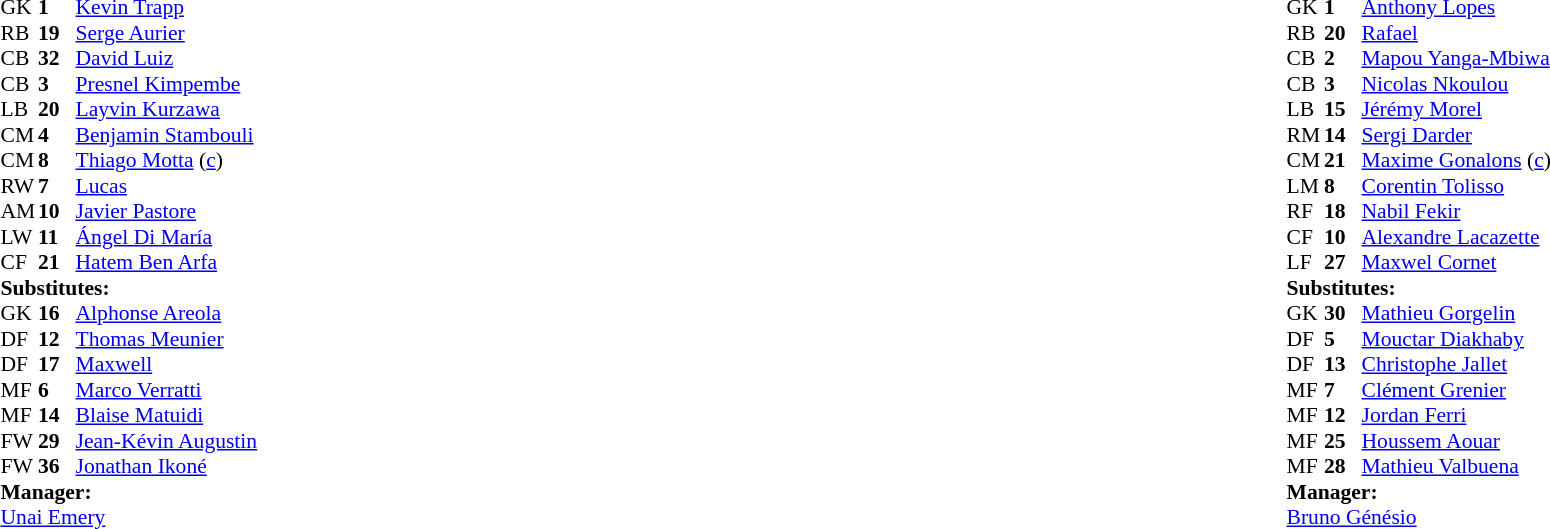<table width="100%">
<tr>
<td valign="top" width="50%"><br><table style="font-size: 90%" cellspacing="0" cellpadding="0">
<tr>
<th width=25></th>
<th width=25></th>
</tr>
<tr>
<td>GK</td>
<td><strong>1</strong></td>
<td> <a href='#'>Kevin Trapp</a></td>
</tr>
<tr>
<td>RB</td>
<td><strong>19</strong></td>
<td> <a href='#'>Serge Aurier</a></td>
</tr>
<tr>
<td>CB</td>
<td><strong>32</strong></td>
<td> <a href='#'>David Luiz</a></td>
<td></td>
<td></td>
</tr>
<tr>
<td>CB</td>
<td><strong>3</strong></td>
<td> <a href='#'>Presnel Kimpembe</a></td>
</tr>
<tr>
<td>LB</td>
<td><strong>20</strong></td>
<td> <a href='#'>Layvin Kurzawa</a></td>
<td></td>
<td></td>
</tr>
<tr>
<td>CM</td>
<td><strong>4</strong></td>
<td> <a href='#'>Benjamin Stambouli</a></td>
</tr>
<tr>
<td>CM</td>
<td><strong>8</strong></td>
<td> <a href='#'>Thiago Motta</a> (<a href='#'>c</a>)</td>
</tr>
<tr>
<td>RW</td>
<td><strong>7</strong></td>
<td> <a href='#'>Lucas</a></td>
</tr>
<tr>
<td>AM</td>
<td><strong>10</strong></td>
<td> <a href='#'>Javier Pastore</a></td>
</tr>
<tr>
<td>LW</td>
<td><strong>11</strong></td>
<td> <a href='#'>Ángel Di María</a></td>
<td></td>
<td></td>
</tr>
<tr>
<td>CF</td>
<td><strong>21</strong></td>
<td> <a href='#'>Hatem Ben Arfa</a></td>
</tr>
<tr>
<td colspan=3><strong>Substitutes:</strong></td>
</tr>
<tr>
<td>GK</td>
<td><strong>16</strong></td>
<td> <a href='#'>Alphonse Areola</a></td>
</tr>
<tr>
<td>DF</td>
<td><strong>12</strong></td>
<td> <a href='#'>Thomas Meunier</a></td>
<td></td>
<td></td>
</tr>
<tr>
<td>DF</td>
<td><strong>17</strong></td>
<td> <a href='#'>Maxwell</a></td>
<td></td>
<td></td>
</tr>
<tr>
<td>MF</td>
<td><strong>6</strong></td>
<td> <a href='#'>Marco Verratti</a></td>
<td></td>
<td></td>
</tr>
<tr>
<td>MF</td>
<td><strong>14</strong></td>
<td> <a href='#'>Blaise Matuidi</a></td>
</tr>
<tr>
<td>FW</td>
<td><strong>29</strong></td>
<td> <a href='#'>Jean-Kévin Augustin</a></td>
</tr>
<tr>
<td>FW</td>
<td><strong>36</strong></td>
<td> <a href='#'>Jonathan Ikoné</a></td>
</tr>
<tr>
<td colspan=3><strong>Manager:</strong></td>
</tr>
<tr>
<td colspan=4> <a href='#'>Unai Emery</a></td>
</tr>
</table>
</td>
<td valign="top"></td>
<td style="vertical-align:top; width:50%"><br><table cellspacing="0" cellpadding="0" style="font-size:90%; margin:auto">
<tr>
<th width=25></th>
<th width=25></th>
</tr>
<tr>
<td>GK</td>
<td><strong>1</strong></td>
<td> <a href='#'>Anthony Lopes</a></td>
</tr>
<tr>
<td>RB</td>
<td><strong>20</strong></td>
<td> <a href='#'>Rafael</a></td>
<td></td>
<td></td>
</tr>
<tr>
<td>CB</td>
<td><strong>2</strong></td>
<td> <a href='#'>Mapou Yanga-Mbiwa</a></td>
<td></td>
</tr>
<tr>
<td>CB</td>
<td><strong>3</strong></td>
<td> <a href='#'>Nicolas Nkoulou</a></td>
</tr>
<tr>
<td>LB</td>
<td><strong>15</strong></td>
<td> <a href='#'>Jérémy Morel</a></td>
</tr>
<tr>
<td>RM</td>
<td><strong>14</strong></td>
<td> <a href='#'>Sergi Darder</a></td>
<td></td>
<td></td>
</tr>
<tr>
<td>CM</td>
<td><strong>21</strong></td>
<td> <a href='#'>Maxime Gonalons</a> (<a href='#'>c</a>)</td>
</tr>
<tr>
<td>LM</td>
<td><strong>8</strong></td>
<td> <a href='#'>Corentin Tolisso</a></td>
</tr>
<tr>
<td>RF</td>
<td><strong>18</strong></td>
<td> <a href='#'>Nabil Fekir</a></td>
</tr>
<tr>
<td>CF</td>
<td><strong>10</strong></td>
<td> <a href='#'>Alexandre Lacazette</a></td>
<td></td>
<td></td>
</tr>
<tr>
<td>LF</td>
<td><strong>27</strong></td>
<td> <a href='#'>Maxwel Cornet</a></td>
</tr>
<tr>
<td colspan=3><strong>Substitutes:</strong></td>
</tr>
<tr>
<td>GK</td>
<td><strong>30</strong></td>
<td> <a href='#'>Mathieu Gorgelin</a></td>
</tr>
<tr>
<td>DF</td>
<td><strong>5</strong></td>
<td> <a href='#'>Mouctar Diakhaby</a></td>
</tr>
<tr>
<td>DF</td>
<td><strong>13</strong></td>
<td> <a href='#'>Christophe Jallet</a></td>
<td></td>
<td></td>
</tr>
<tr>
<td>MF</td>
<td><strong>7</strong></td>
<td> <a href='#'>Clément Grenier</a></td>
</tr>
<tr>
<td>MF</td>
<td><strong>12</strong></td>
<td> <a href='#'>Jordan Ferri</a></td>
<td></td>
<td></td>
</tr>
<tr>
<td>MF</td>
<td><strong>25</strong></td>
<td> <a href='#'>Houssem Aouar</a></td>
</tr>
<tr>
<td>MF</td>
<td><strong>28</strong></td>
<td> <a href='#'>Mathieu Valbuena</a></td>
<td></td>
<td></td>
</tr>
<tr>
<td colspan=3><strong>Manager:</strong></td>
</tr>
<tr>
<td colspan=4> <a href='#'>Bruno Génésio</a></td>
</tr>
</table>
</td>
</tr>
</table>
